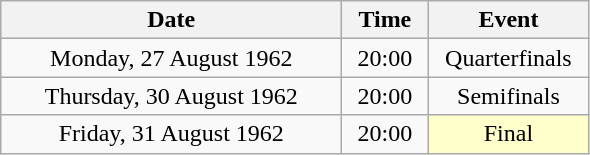<table class = "wikitable" style="text-align:center;">
<tr>
<th width=220>Date</th>
<th width=50>Time</th>
<th width=100>Event</th>
</tr>
<tr>
<td>Monday, 27 August 1962</td>
<td>20:00</td>
<td>Quarterfinals</td>
</tr>
<tr>
<td>Thursday, 30 August 1962</td>
<td>20:00</td>
<td>Semifinals</td>
</tr>
<tr>
<td>Friday, 31 August 1962</td>
<td>20:00</td>
<td bgcolor=ffffcc>Final</td>
</tr>
</table>
